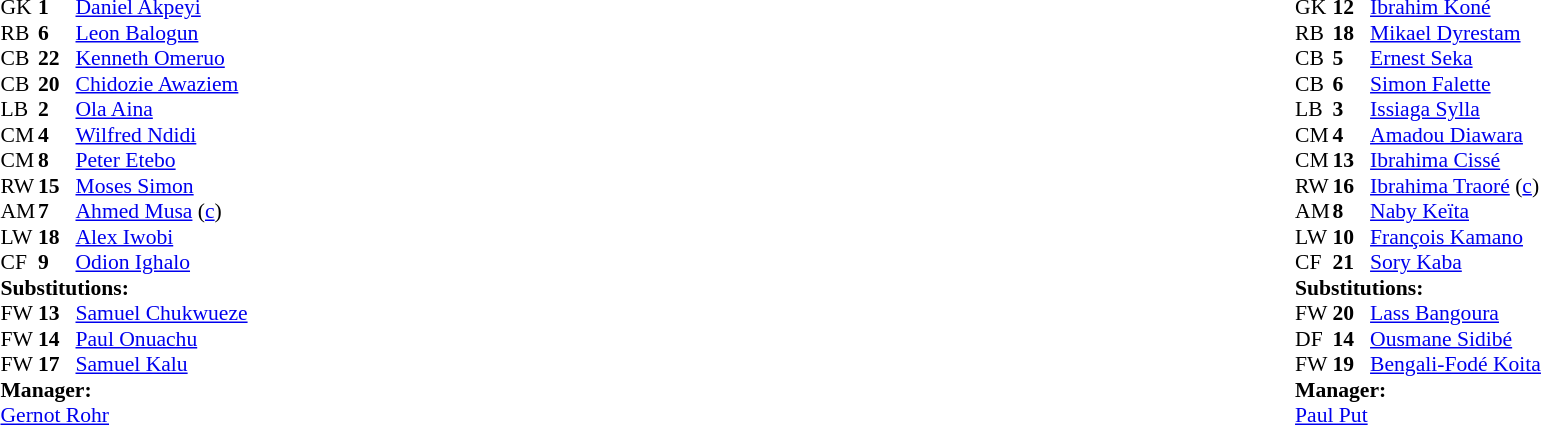<table width="100%">
<tr>
<td valign="top" width="40%"><br><table style="font-size:90%" cellspacing="0" cellpadding="0">
<tr>
<th width=25></th>
<th width=25></th>
</tr>
<tr>
<td>GK</td>
<td><strong>1</strong></td>
<td><a href='#'>Daniel Akpeyi</a></td>
</tr>
<tr>
<td>RB</td>
<td><strong>6</strong></td>
<td><a href='#'>Leon Balogun</a></td>
</tr>
<tr>
<td>CB</td>
<td><strong>22</strong></td>
<td><a href='#'>Kenneth Omeruo</a></td>
</tr>
<tr>
<td>CB</td>
<td><strong>20</strong></td>
<td><a href='#'>Chidozie Awaziem</a></td>
</tr>
<tr>
<td>LB</td>
<td><strong>2</strong></td>
<td><a href='#'>Ola Aina</a></td>
</tr>
<tr>
<td>CM</td>
<td><strong>4</strong></td>
<td><a href='#'>Wilfred Ndidi</a></td>
</tr>
<tr>
<td>CM</td>
<td><strong>8</strong></td>
<td><a href='#'>Peter Etebo</a></td>
<td></td>
</tr>
<tr>
<td>RW</td>
<td><strong>15</strong></td>
<td><a href='#'>Moses Simon</a></td>
<td></td>
<td></td>
</tr>
<tr>
<td>AM</td>
<td><strong>7</strong></td>
<td><a href='#'>Ahmed Musa</a> (<a href='#'>c</a>)</td>
<td></td>
</tr>
<tr>
<td>LW</td>
<td><strong>18</strong></td>
<td><a href='#'>Alex Iwobi</a></td>
<td></td>
<td></td>
</tr>
<tr>
<td>CF</td>
<td><strong>9</strong></td>
<td><a href='#'>Odion Ighalo</a></td>
<td></td>
<td></td>
</tr>
<tr>
<td colspan=3><strong>Substitutions:</strong></td>
</tr>
<tr>
<td>FW</td>
<td><strong>13</strong></td>
<td><a href='#'>Samuel Chukwueze</a></td>
<td></td>
<td></td>
</tr>
<tr>
<td>FW</td>
<td><strong>14</strong></td>
<td><a href='#'>Paul Onuachu</a></td>
<td></td>
<td></td>
</tr>
<tr>
<td>FW</td>
<td><strong>17</strong></td>
<td><a href='#'>Samuel Kalu</a></td>
<td></td>
<td></td>
</tr>
<tr>
<td colspan=3><strong>Manager:</strong></td>
</tr>
<tr>
<td colspan=3> <a href='#'>Gernot Rohr</a></td>
</tr>
</table>
</td>
<td valign="top"></td>
<td valign="top" width="50%"><br><table style="font-size:90%; margin:auto" cellspacing="0" cellpadding="0">
<tr>
<th width=25></th>
<th width=25></th>
</tr>
<tr>
<td>GK</td>
<td><strong>12</strong></td>
<td><a href='#'>Ibrahim Koné</a></td>
</tr>
<tr>
<td>RB</td>
<td><strong>18</strong></td>
<td><a href='#'>Mikael Dyrestam</a></td>
<td></td>
<td></td>
</tr>
<tr>
<td>CB</td>
<td><strong>5</strong></td>
<td><a href='#'>Ernest Seka</a></td>
<td></td>
</tr>
<tr>
<td>CB</td>
<td><strong>6</strong></td>
<td><a href='#'>Simon Falette</a></td>
<td></td>
</tr>
<tr>
<td>LB</td>
<td><strong>3</strong></td>
<td><a href='#'>Issiaga Sylla</a></td>
</tr>
<tr>
<td>CM</td>
<td><strong>4</strong></td>
<td><a href='#'>Amadou Diawara</a></td>
</tr>
<tr>
<td>CM</td>
<td><strong>13</strong></td>
<td><a href='#'>Ibrahima Cissé</a></td>
</tr>
<tr>
<td>RW</td>
<td><strong>16</strong></td>
<td><a href='#'>Ibrahima Traoré</a> (<a href='#'>c</a>)</td>
</tr>
<tr>
<td>AM</td>
<td><strong>8</strong></td>
<td><a href='#'>Naby Keïta</a></td>
<td></td>
<td></td>
</tr>
<tr>
<td>LW</td>
<td><strong>10</strong></td>
<td><a href='#'>François Kamano</a></td>
<td></td>
<td></td>
</tr>
<tr>
<td>CF</td>
<td><strong>21</strong></td>
<td><a href='#'>Sory Kaba</a></td>
</tr>
<tr>
<td colspan=3><strong>Substitutions:</strong></td>
</tr>
<tr>
<td>FW</td>
<td><strong>20</strong></td>
<td><a href='#'>Lass Bangoura</a></td>
<td></td>
<td></td>
</tr>
<tr>
<td>DF</td>
<td><strong>14</strong></td>
<td><a href='#'>Ousmane Sidibé</a></td>
<td></td>
<td></td>
</tr>
<tr>
<td>FW</td>
<td><strong>19</strong></td>
<td><a href='#'>Bengali-Fodé Koita</a></td>
<td></td>
<td></td>
</tr>
<tr>
<td colspan=3><strong>Manager:</strong></td>
</tr>
<tr>
<td colspan=3> <a href='#'>Paul Put</a></td>
</tr>
</table>
</td>
</tr>
</table>
